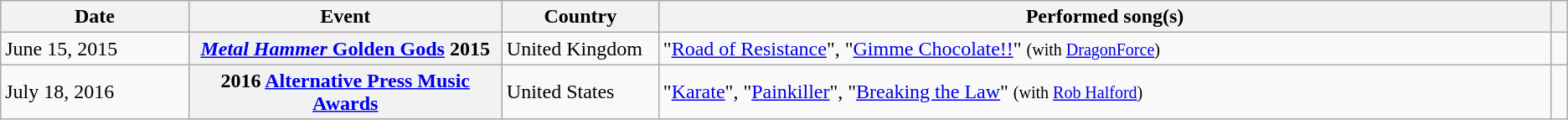<table class="wikitable sortable plainrowheaders">
<tr>
<th style="width:12%;">Date</th>
<th style="width:20%;">Event</th>
<th style="width:10%;">Country</th>
<th>Performed song(s)</th>
<th scope="col" class="unsortable"></th>
</tr>
<tr>
<td>June 15, 2015</td>
<th scope="row"><a href='#'><em>Metal Hammer</em> Golden Gods</a> 2015</th>
<td>United Kingdom</td>
<td>"<a href='#'>Road of Resistance</a>", "<a href='#'>Gimme Chocolate!!</a>" <small>(with <a href='#'>DragonForce</a>)</small></td>
<td style="text-align:center;"></td>
</tr>
<tr>
<td>July 18, 2016</td>
<th scope="row">2016 <a href='#'>Alternative Press Music Awards</a></th>
<td>United States</td>
<td>"<a href='#'>Karate</a>", "<a href='#'>Painkiller</a>", "<a href='#'>Breaking the Law</a>" <small>(with <a href='#'>Rob Halford</a>)</small></td>
<td style="text-align:center;"></td>
</tr>
</table>
